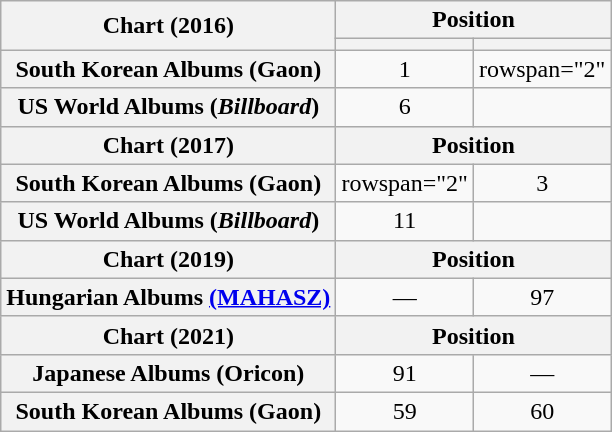<table class="wikitable sortable plainrowheaders" style="text-align:center">
<tr>
<th rowspan="2">Chart (2016)</th>
<th colspan="2">Position</th>
</tr>
<tr>
<th></th>
<th></th>
</tr>
<tr>
<th scope="row">South Korean Albums (Gaon)</th>
<td>1</td>
<td>rowspan="2" </td>
</tr>
<tr>
<th scope="row">US World Albums (<em>Billboard</em>)</th>
<td>6</td>
</tr>
<tr>
<th>Chart (2017)</th>
<th colspan="2">Position</th>
</tr>
<tr>
<th scope="row">South Korean Albums (Gaon)</th>
<td>rowspan="2" </td>
<td>3</td>
</tr>
<tr>
<th scope="row">US World Albums (<em>Billboard</em>)</th>
<td>11</td>
</tr>
<tr>
<th>Chart (2019)</th>
<th colspan="2">Position</th>
</tr>
<tr>
<th scope="row">Hungarian Albums <a href='#'>(MAHASZ)</a></th>
<td>—</td>
<td>97</td>
</tr>
<tr>
<th scope="col">Chart (2021)</th>
<th colspan="2">Position</th>
</tr>
<tr>
<th scope="row">Japanese Albums (Oricon)</th>
<td>91</td>
<td>—</td>
</tr>
<tr>
<th scope="row">South Korean Albums (Gaon)</th>
<td>59</td>
<td>60</td>
</tr>
</table>
